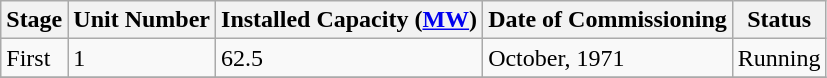<table class="sortable wikitable">
<tr>
<th>Stage</th>
<th>Unit Number</th>
<th>Installed Capacity (<a href='#'>MW</a>)</th>
<th>Date of Commissioning</th>
<th>Status</th>
</tr>
<tr>
<td>First</td>
<td>1</td>
<td>62.5</td>
<td>October, 1971</td>
<td>Running</td>
</tr>
<tr>
</tr>
</table>
